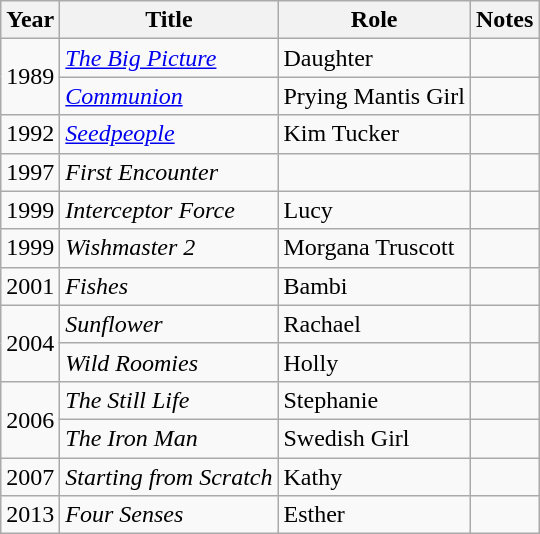<table class="wikitable sortable plainrowheaders" style="white-space:nowrap">
<tr>
<th>Year</th>
<th>Title</th>
<th>Role</th>
<th>Notes</th>
</tr>
<tr>
<td rowspan=2>1989</td>
<td><em><a href='#'>The Big Picture</a></em></td>
<td>Daughter</td>
<td></td>
</tr>
<tr>
<td><em><a href='#'>Communion</a></em></td>
<td>Prying Mantis Girl</td>
<td></td>
</tr>
<tr>
<td>1992</td>
<td><em><a href='#'>Seedpeople</a></em></td>
<td>Kim Tucker</td>
<td></td>
</tr>
<tr>
<td>1997</td>
<td><em>First Encounter</em></td>
<td></td>
<td></td>
</tr>
<tr>
<td>1999</td>
<td><em>Interceptor Force</em></td>
<td>Lucy</td>
<td></td>
</tr>
<tr>
<td>1999</td>
<td><em>Wishmaster 2</em></td>
<td>Morgana Truscott</td>
<td></td>
</tr>
<tr>
<td>2001</td>
<td><em>Fishes</em></td>
<td>Bambi</td>
<td></td>
</tr>
<tr>
<td rowspan=2>2004</td>
<td><em>Sunflower</em></td>
<td>Rachael</td>
<td></td>
</tr>
<tr>
<td><em>Wild Roomies</em></td>
<td>Holly</td>
<td></td>
</tr>
<tr>
<td rowspan=2>2006</td>
<td><em>The Still Life</em></td>
<td>Stephanie</td>
<td></td>
</tr>
<tr>
<td><em>The Iron Man</em></td>
<td>Swedish Girl</td>
<td></td>
</tr>
<tr>
<td>2007</td>
<td><em>Starting from Scratch</em></td>
<td>Kathy</td>
<td></td>
</tr>
<tr>
<td>2013</td>
<td><em>Four Senses</em></td>
<td>Esther</td>
<td></td>
</tr>
</table>
